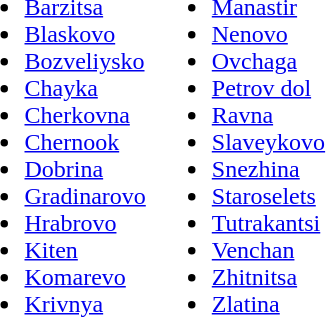<table>
<tr>
<td valign="top"><br><ul><li><a href='#'>Barzitsa</a></li><li><a href='#'>Blaskovo</a></li><li><a href='#'>Bozveliysko</a></li><li><a href='#'>Chayka</a></li><li><a href='#'>Cherkovna</a></li><li><a href='#'>Chernook</a></li><li><a href='#'>Dobrina</a></li><li><a href='#'>Gradinarovo</a></li><li><a href='#'>Hrabrovo</a></li><li><a href='#'>Kiten</a></li><li><a href='#'>Komarevo</a></li><li><a href='#'>Krivnya</a></li></ul></td>
<td valign="top"><br><ul><li><a href='#'>Manastir</a></li><li><a href='#'>Nenovo</a></li><li><a href='#'>Ovchaga</a></li><li><a href='#'>Petrov dol</a></li><li><a href='#'>Ravna</a></li><li><a href='#'>Slaveykovo</a></li><li><a href='#'>Snezhina</a></li><li><a href='#'>Staroselets</a></li><li><a href='#'>Tutrakantsi</a></li><li><a href='#'>Venchan</a></li><li><a href='#'>Zhitnitsa</a></li><li><a href='#'>Zlatina</a></li></ul></td>
</tr>
</table>
